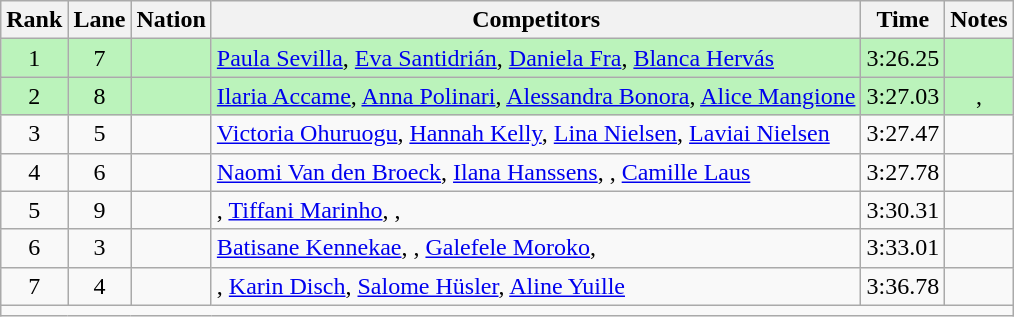<table class="wikitable sortable" style="text-align:center">
<tr>
<th scope="col" style="width: 10px;">Rank</th>
<th scope="col" style="width: 10px;">Lane</th>
<th scope="col">Nation</th>
<th scope="col">Competitors</th>
<th scope="col">Time</th>
<th scope="col">Notes</th>
</tr>
<tr bgcolor="#bbf3bb">
<td>1</td>
<td>7</td>
<td align="left"></td>
<td align="left"><a href='#'>Paula Sevilla</a>, <a href='#'>Eva Santidrián</a>, <a href='#'>Daniela Fra</a>, <a href='#'>Blanca Hervás</a></td>
<td>3:26.25</td>
<td></td>
</tr>
<tr bgcolor="#bbf3bb">
<td>2</td>
<td>8</td>
<td align="left"></td>
<td align="left"><a href='#'>Ilaria Accame</a>, <a href='#'>Anna Polinari</a>, <a href='#'>Alessandra Bonora</a>, <a href='#'>Alice Mangione</a></td>
<td>3:27.03</td>
<td>, </td>
</tr>
<tr>
<td>3</td>
<td>5</td>
<td align="left"></td>
<td align="left"><a href='#'>Victoria Ohuruogu</a>, <a href='#'>Hannah Kelly</a>, <a href='#'>Lina Nielsen</a>, <a href='#'>Laviai Nielsen</a></td>
<td>3:27.47</td>
<td></td>
</tr>
<tr>
<td>4</td>
<td>6</td>
<td align="left"></td>
<td align="left"><a href='#'>Naomi Van den Broeck</a>, <a href='#'>Ilana Hanssens</a>, , <a href='#'>Camille Laus</a></td>
<td>3:27.78</td>
<td></td>
</tr>
<tr>
<td>5</td>
<td>9</td>
<td align="left"></td>
<td align="left">, <a href='#'>Tiffani Marinho</a>, , </td>
<td>3:30.31</td>
<td></td>
</tr>
<tr>
<td>6</td>
<td>3</td>
<td align="left"></td>
<td align="left"><a href='#'>Batisane Kennekae</a>, , <a href='#'>Galefele Moroko</a>, </td>
<td>3:33.01</td>
<td></td>
</tr>
<tr>
<td>7</td>
<td>4</td>
<td align="left"></td>
<td align="left">, <a href='#'>Karin Disch</a>, <a href='#'>Salome Hüsler</a>, <a href='#'>Aline Yuille</a></td>
<td>3:36.78</td>
<td></td>
</tr>
<tr class="sortbottom">
<td colspan="6"></td>
</tr>
</table>
